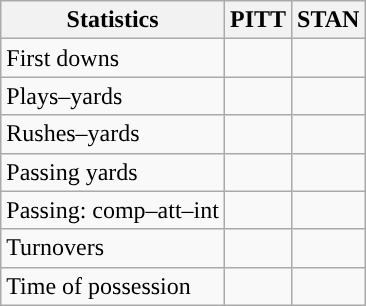<table class="wikitable" style="float:left">
<tr>
<th>Statistics</th>
<th>PITT</th>
<th>STAN</th>
</tr>
<tr>
<td>First downs</td>
<td></td>
<td></td>
</tr>
<tr>
<td>Plays–yards</td>
<td></td>
<td></td>
</tr>
<tr>
<td>Rushes–yards</td>
<td></td>
<td></td>
</tr>
<tr>
<td>Passing yards</td>
<td></td>
<td></td>
</tr>
<tr>
<td>Passing: comp–att–int</td>
<td></td>
<td></td>
</tr>
<tr>
<td>Turnovers</td>
<td></td>
<td></td>
</tr>
<tr>
<td>Time of possession</td>
<td></td>
<td></td>
</tr>
</table>
